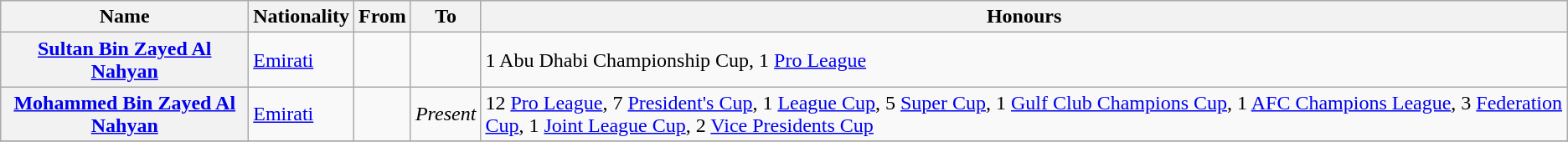<table class="wikitable plainrowheaders sortable" style="text-align: left;">
<tr>
<th scope=col>Name</th>
<th scope=col>Nationality</th>
<th scope=col>From</th>
<th scope=col class="unsortable">To</th>
<th scope=col class="unsortable">Honours</th>
</tr>
<tr>
<th scope=row><a href='#'>Sultan Bin Zayed Al Nahyan</a></th>
<td align=left><a href='#'>Emirati</a></td>
<td align=left></td>
<td align=left></td>
<td>1 Abu Dhabi Championship Cup, 1 <a href='#'>Pro League</a></td>
</tr>
<tr>
<th scope=row><a href='#'>Mohammed Bin Zayed Al Nahyan</a></th>
<td align=left><a href='#'>Emirati</a></td>
<td align=left></td>
<td align=left><em>Present</em></td>
<td>12 <a href='#'>Pro League</a>, 7 <a href='#'>President's Cup</a>, 1 <a href='#'>League Cup</a>, 5 <a href='#'>Super Cup</a>, 1 <a href='#'>Gulf Club Champions Cup</a>, 1 <a href='#'>AFC Champions League</a>, 3 <a href='#'>Federation Cup</a>, 1 <a href='#'>Joint League Cup</a>, 2 <a href='#'>Vice Presidents Cup</a></td>
</tr>
<tr>
</tr>
</table>
